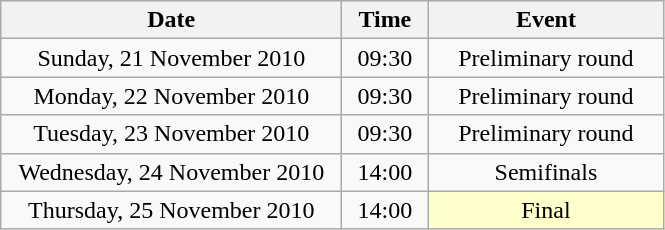<table class = "wikitable" style="text-align:center;">
<tr>
<th width=220>Date</th>
<th width=50>Time</th>
<th width=150>Event</th>
</tr>
<tr>
<td>Sunday, 21 November 2010</td>
<td>09:30</td>
<td>Preliminary round</td>
</tr>
<tr>
<td>Monday, 22 November 2010</td>
<td>09:30</td>
<td>Preliminary round</td>
</tr>
<tr>
<td>Tuesday, 23 November 2010</td>
<td>09:30</td>
<td>Preliminary round</td>
</tr>
<tr>
<td>Wednesday, 24 November 2010</td>
<td>14:00</td>
<td>Semifinals</td>
</tr>
<tr>
<td>Thursday, 25 November 2010</td>
<td>14:00</td>
<td bgcolor=ffffcc>Final</td>
</tr>
</table>
